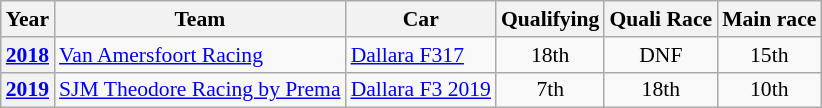<table class="wikitable" style="text-align:center; font-size:90%">
<tr>
<th>Year</th>
<th>Team</th>
<th>Car</th>
<th>Qualifying</th>
<th>Quali Race</th>
<th>Main race</th>
</tr>
<tr>
<th><a href='#'>2018</a></th>
<td align="left" nowrap> <a href='#'>Van Amersfoort Racing</a></td>
<td align="left" nowrap><a href='#'>Dallara F317</a></td>
<td>18th</td>
<td>DNF</td>
<td>15th</td>
</tr>
<tr>
<th><a href='#'>2019</a></th>
<td align="left" nowrap> <a href='#'>SJM Theodore Racing by Prema</a></td>
<td align="left" nowrap><a href='#'>Dallara F3 2019</a></td>
<td>7th</td>
<td>18th</td>
<td>10th</td>
</tr>
</table>
